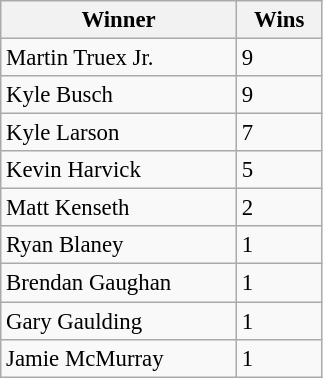<table class="wikitable" style="font-size:95%">
<tr>
<th style="width:150px;">Winner</th>
<th style="width:50px;">Wins</th>
</tr>
<tr>
<td>Martin Truex Jr.</td>
<td>9</td>
</tr>
<tr>
<td>Kyle Busch</td>
<td>9</td>
</tr>
<tr>
<td>Kyle Larson</td>
<td>7</td>
</tr>
<tr>
<td>Kevin Harvick</td>
<td>5</td>
</tr>
<tr>
<td>Matt Kenseth</td>
<td>2</td>
</tr>
<tr>
<td>Ryan Blaney</td>
<td>1</td>
</tr>
<tr>
<td>Brendan Gaughan</td>
<td>1</td>
</tr>
<tr>
<td>Gary Gaulding</td>
<td>1</td>
</tr>
<tr>
<td>Jamie McMurray</td>
<td>1</td>
</tr>
</table>
